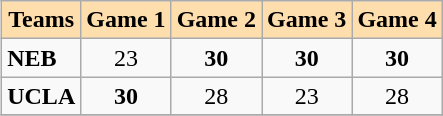<table class="wikitable" align=right>
<tr bgcolor=#ffdead align=center>
<td colspan=1><strong>Teams</strong></td>
<td colspan=1><strong>Game 1</strong></td>
<td colspan=1><strong>Game 2</strong></td>
<td colspan=1><strong>Game 3</strong></td>
<td colspan=1><strong>Game 4</strong></td>
</tr>
<tr>
<td><strong>NEB</strong></td>
<td align=center>23</td>
<td align=center><strong>30</strong></td>
<td align=center><strong>30</strong></td>
<td align=center><strong>30</strong></td>
</tr>
<tr>
<td><strong>UCLA</strong></td>
<td align=center><strong>30</strong></td>
<td align=center>28</td>
<td align=center>23</td>
<td align=center>28</td>
</tr>
<tr>
</tr>
</table>
